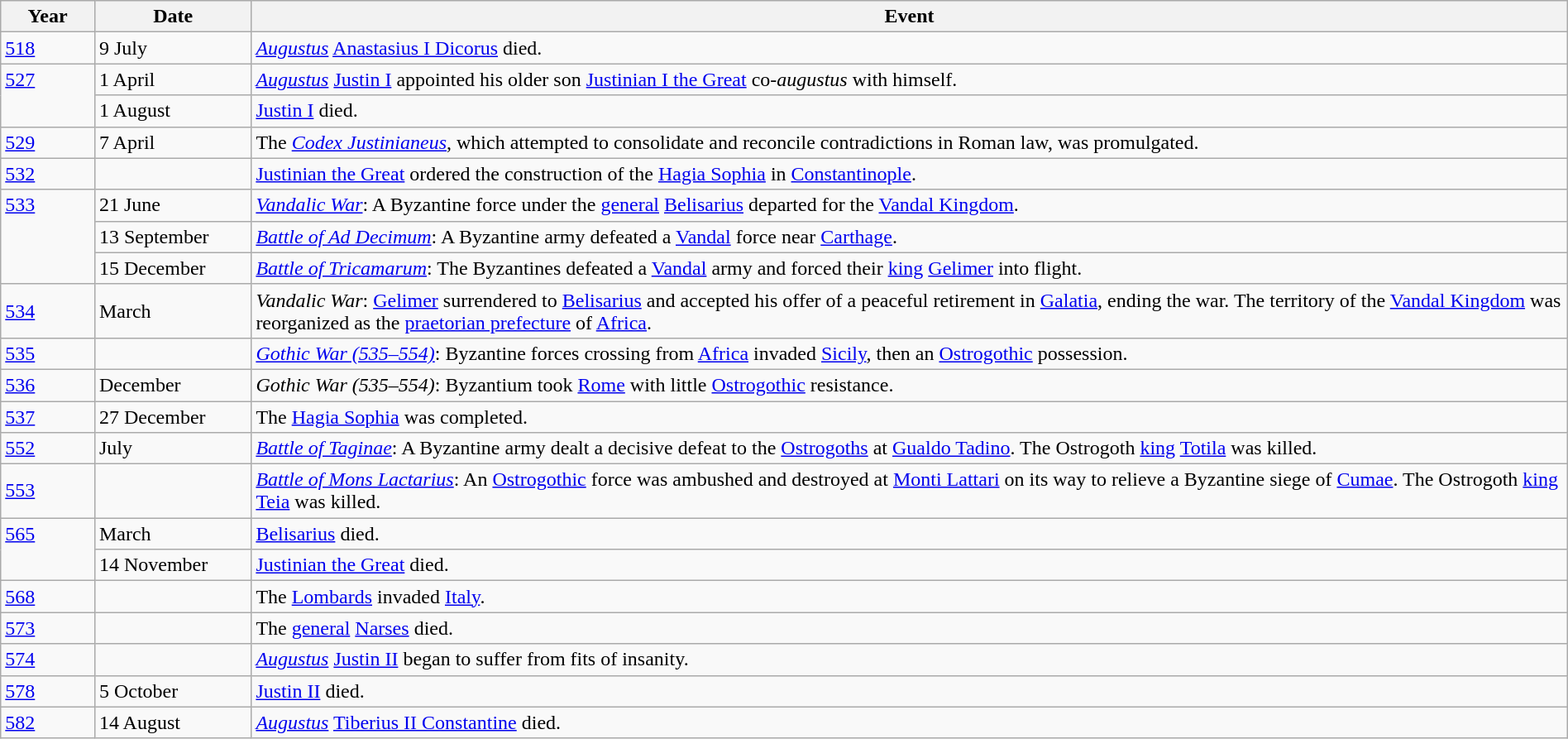<table class="wikitable" width="100%">
<tr>
<th style="width:6%">Year</th>
<th style="width:10%">Date</th>
<th>Event</th>
</tr>
<tr>
<td><a href='#'>518</a></td>
<td>9 July</td>
<td><em><a href='#'>Augustus</a></em> <a href='#'>Anastasius I Dicorus</a> died.</td>
</tr>
<tr>
<td rowspan="2" valign="top"><a href='#'>527</a></td>
<td>1 April</td>
<td><em><a href='#'>Augustus</a></em> <a href='#'>Justin I</a> appointed his older son <a href='#'>Justinian I the Great</a> co-<em>augustus</em> with himself.</td>
</tr>
<tr>
<td>1 August</td>
<td><a href='#'>Justin I</a> died.</td>
</tr>
<tr>
<td><a href='#'>529</a></td>
<td>7 April</td>
<td>The <em><a href='#'>Codex Justinianeus</a></em>, which attempted to consolidate and reconcile contradictions in Roman law, was promulgated.</td>
</tr>
<tr>
<td><a href='#'>532</a></td>
<td></td>
<td><a href='#'>Justinian the Great</a> ordered the construction of the <a href='#'>Hagia Sophia</a> in <a href='#'>Constantinople</a>.</td>
</tr>
<tr>
<td rowspan="3" valign="top"><a href='#'>533</a></td>
<td>21 June</td>
<td><em><a href='#'>Vandalic War</a></em>: A Byzantine force under the <a href='#'>general</a> <a href='#'>Belisarius</a> departed for the <a href='#'>Vandal Kingdom</a>.</td>
</tr>
<tr>
<td>13 September</td>
<td><em><a href='#'>Battle of Ad Decimum</a></em>: A Byzantine army defeated a <a href='#'>Vandal</a> force near <a href='#'>Carthage</a>.</td>
</tr>
<tr>
<td>15 December</td>
<td><em><a href='#'>Battle of Tricamarum</a></em>: The Byzantines defeated a <a href='#'>Vandal</a> army and forced their <a href='#'>king</a> <a href='#'>Gelimer</a> into flight.</td>
</tr>
<tr>
<td><a href='#'>534</a></td>
<td>March</td>
<td><em>Vandalic War</em>: <a href='#'>Gelimer</a> surrendered to <a href='#'>Belisarius</a> and accepted his offer of a peaceful retirement in <a href='#'>Galatia</a>, ending the war.  The territory of the <a href='#'>Vandal Kingdom</a> was reorganized as the <a href='#'>praetorian prefecture</a> of <a href='#'>Africa</a>.</td>
</tr>
<tr>
<td><a href='#'>535</a></td>
<td></td>
<td><em><a href='#'>Gothic War (535–554)</a></em>: Byzantine forces crossing from <a href='#'>Africa</a> invaded <a href='#'>Sicily</a>, then an <a href='#'>Ostrogothic</a> possession.</td>
</tr>
<tr>
<td><a href='#'>536</a></td>
<td>December</td>
<td><em>Gothic War (535–554)</em>: Byzantium took <a href='#'>Rome</a> with little <a href='#'>Ostrogothic</a> resistance.</td>
</tr>
<tr>
<td><a href='#'>537</a></td>
<td>27 December</td>
<td>The <a href='#'>Hagia Sophia</a> was completed.</td>
</tr>
<tr>
<td><a href='#'>552</a></td>
<td>July</td>
<td><em><a href='#'>Battle of Taginae</a></em>: A Byzantine army dealt a decisive defeat to the <a href='#'>Ostrogoths</a> at <a href='#'>Gualdo Tadino</a>.  The Ostrogoth <a href='#'>king</a> <a href='#'>Totila</a> was killed.</td>
</tr>
<tr>
<td><a href='#'>553</a></td>
<td></td>
<td><em><a href='#'>Battle of Mons Lactarius</a></em>: An <a href='#'>Ostrogothic</a> force was ambushed and destroyed at <a href='#'>Monti Lattari</a> on its way to relieve a Byzantine siege of <a href='#'>Cumae</a>.  The Ostrogoth <a href='#'>king</a> <a href='#'>Teia</a> was killed.</td>
</tr>
<tr>
<td rowspan="2" valign="top"><a href='#'>565</a></td>
<td>March</td>
<td><a href='#'>Belisarius</a> died.</td>
</tr>
<tr>
<td>14 November</td>
<td><a href='#'>Justinian the Great</a> died.</td>
</tr>
<tr>
<td><a href='#'>568</a></td>
<td></td>
<td>The <a href='#'>Lombards</a> invaded <a href='#'>Italy</a>.</td>
</tr>
<tr>
<td><a href='#'>573</a></td>
<td></td>
<td>The <a href='#'>general</a> <a href='#'>Narses</a> died.</td>
</tr>
<tr>
<td><a href='#'>574</a></td>
<td></td>
<td><em><a href='#'>Augustus</a></em> <a href='#'>Justin II</a> began to suffer from fits of insanity.</td>
</tr>
<tr>
<td><a href='#'>578</a></td>
<td>5 October</td>
<td><a href='#'>Justin II</a> died.</td>
</tr>
<tr>
<td><a href='#'>582</a></td>
<td>14 August</td>
<td><em><a href='#'>Augustus</a></em> <a href='#'>Tiberius II Constantine</a> died.</td>
</tr>
</table>
